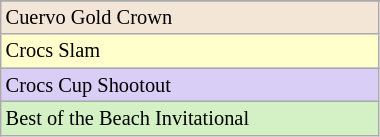<table class=wikitable style=font-size:85%;width:20%>
<tr style="background:#ffc;">
</tr>
<tr style="background:#F3E6D7;">
<td>Cuervo Gold Crown</td>
</tr>
<tr style="background:#ffc;">
<td>Crocs Slam</td>
</tr>
<tr style="background:#d8cef6;">
<td>Crocs Cup Shootout</td>
</tr>
<tr style="background:#D4F1C5;">
<td>Best of the Beach Invitational</td>
</tr>
</table>
